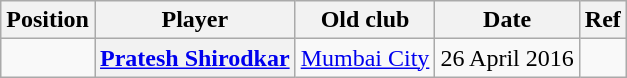<table class="wikitable plainrowheaders" style="text-align:center; text-align:left">
<tr>
<th scope="col">Position</th>
<th scope="col">Player</th>
<th scope="col">Old club</th>
<th scope="col">Date</th>
<th scope="col">Ref</th>
</tr>
<tr>
<td></td>
<th scope="row"> <a href='#'>Pratesh Shirodkar</a></th>
<td> <a href='#'>Mumbai City</a></td>
<td>26 April 2016</td>
<td></td>
</tr>
</table>
